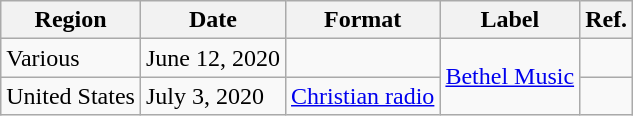<table class="wikitable plainrowheaders">
<tr>
<th scope="col">Region</th>
<th scope="col">Date</th>
<th scope="col">Format</th>
<th scope="col">Label</th>
<th scope="col">Ref.</th>
</tr>
<tr>
<td>Various</td>
<td>June 12, 2020</td>
<td></td>
<td rowspan="2"><a href='#'>Bethel Music</a></td>
<td></td>
</tr>
<tr>
<td>United States</td>
<td>July 3, 2020</td>
<td><a href='#'>Christian radio</a></td>
<td></td>
</tr>
</table>
